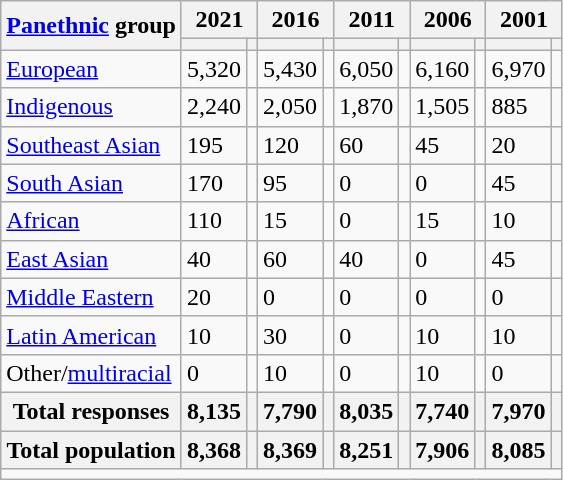<table class="wikitable collapsible sortable">
<tr>
<th rowspan="2"><a href='#'>Panethnic</a> group</th>
<th colspan="2">2021</th>
<th colspan="2">2016</th>
<th colspan="2">2011</th>
<th colspan="2">2006</th>
<th colspan="2">2001</th>
</tr>
<tr>
<th><a href='#'></a></th>
<th></th>
<th></th>
<th></th>
<th></th>
<th></th>
<th></th>
<th></th>
<th></th>
<th></th>
</tr>
<tr>
<td><a href='#'>European</a></td>
<td>5,320</td>
<td></td>
<td>5,430</td>
<td></td>
<td>6,050</td>
<td></td>
<td>6,160</td>
<td></td>
<td>6,970</td>
<td></td>
</tr>
<tr>
<td><a href='#'>Indigenous</a></td>
<td>2,240</td>
<td></td>
<td>2,050</td>
<td></td>
<td>1,870</td>
<td></td>
<td>1,505</td>
<td></td>
<td>885</td>
<td></td>
</tr>
<tr>
<td><a href='#'>Southeast Asian</a></td>
<td>195</td>
<td></td>
<td>120</td>
<td></td>
<td>60</td>
<td></td>
<td>45</td>
<td></td>
<td>20</td>
<td></td>
</tr>
<tr>
<td><a href='#'>South Asian</a></td>
<td>170</td>
<td></td>
<td>95</td>
<td></td>
<td>0</td>
<td></td>
<td>0</td>
<td></td>
<td>45</td>
<td></td>
</tr>
<tr>
<td><a href='#'>African</a></td>
<td>110</td>
<td></td>
<td>15</td>
<td></td>
<td>0</td>
<td></td>
<td>15</td>
<td></td>
<td>10</td>
<td></td>
</tr>
<tr>
<td><a href='#'>East Asian</a></td>
<td>40</td>
<td></td>
<td>60</td>
<td></td>
<td>40</td>
<td></td>
<td>0</td>
<td></td>
<td>45</td>
<td></td>
</tr>
<tr>
<td><a href='#'>Middle Eastern</a></td>
<td>20</td>
<td></td>
<td>0</td>
<td></td>
<td>0</td>
<td></td>
<td>0</td>
<td></td>
<td>0</td>
<td></td>
</tr>
<tr>
<td><a href='#'>Latin American</a></td>
<td>10</td>
<td></td>
<td>30</td>
<td></td>
<td>0</td>
<td></td>
<td>10</td>
<td></td>
<td>10</td>
<td></td>
</tr>
<tr>
<td>Other/<a href='#'>multiracial</a></td>
<td>0</td>
<td></td>
<td>10</td>
<td></td>
<td>0</td>
<td></td>
<td>10</td>
<td></td>
<td>0</td>
<td></td>
</tr>
<tr>
<th>Total responses</th>
<th>8,135</th>
<th></th>
<th>7,790</th>
<th></th>
<th>8,035</th>
<th></th>
<th>7,740</th>
<th></th>
<th>7,970</th>
<th></th>
</tr>
<tr class="sortbottom">
<th>Total population</th>
<th>8,368</th>
<th></th>
<th>8,369</th>
<th></th>
<th>8,251</th>
<th></th>
<th>7,906</th>
<th></th>
<th>8,085</th>
<th></th>
</tr>
<tr class="sortbottom">
<td colspan="11"></td>
</tr>
</table>
